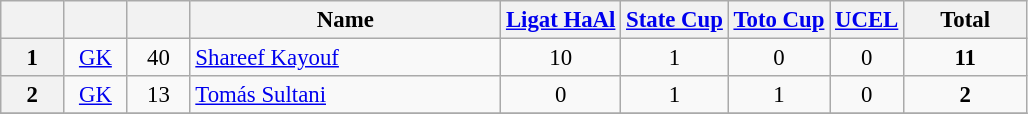<table class="wikitable sortable" style="font-size: 95%; text-align: center;">
<tr>
<th width=35></th>
<th width=35></th>
<th width=35></th>
<th width=200>Name</th>
<th><a href='#'>Ligat HaAl</a></th>
<th><a href='#'>State Cup</a></th>
<th><a href='#'>Toto Cup</a></th>
<th><a href='#'>UCEL</a></th>
<th width=75>Total</th>
</tr>
<tr>
<th>1</th>
<td><a href='#'>GK</a></td>
<td>40</td>
<td align=left> <a href='#'>Shareef Kayouf</a></td>
<td>10</td>
<td>1</td>
<td>0</td>
<td>0</td>
<td><strong>11</strong></td>
</tr>
<tr>
<th>2</th>
<td><a href='#'>GK</a></td>
<td>13</td>
<td align=left> <a href='#'>Tomás Sultani</a></td>
<td>0</td>
<td>1</td>
<td>1</td>
<td>0</td>
<td><strong>2</strong></td>
</tr>
<tr>
</tr>
</table>
